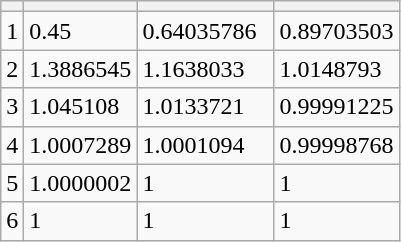<table class="wikitable">
<tr>
<th></th>
<th></th>
<th></th>
<th></th>
</tr>
<tr>
<td>1</td>
<td>0.45</td>
<td>0.64035786  </td>
<td>0.89703503</td>
</tr>
<tr>
<td>2</td>
<td>1.3886545</td>
<td>1.1638033</td>
<td>1.0148793</td>
</tr>
<tr>
<td>3</td>
<td>1.045108</td>
<td>1.0133721</td>
<td>0.99991225</td>
</tr>
<tr>
<td>4</td>
<td>1.0007289</td>
<td>1.0001094</td>
<td>0.99998768</td>
</tr>
<tr>
<td>5</td>
<td>1.0000002</td>
<td>1</td>
<td>1</td>
</tr>
<tr>
<td>6</td>
<td>1</td>
<td>1</td>
<td>1</td>
</tr>
</table>
